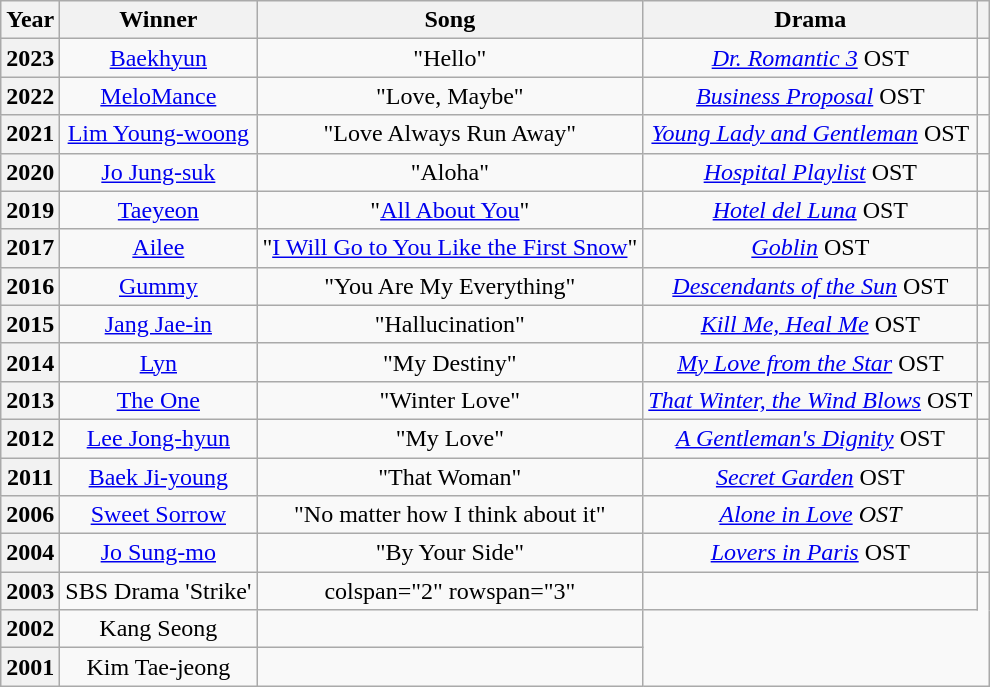<table class="wikitable sortable plainrowheaders" style="text-align: center;">
<tr>
<th scope="col">Year</th>
<th scope="col">Winner</th>
<th scope="col">Song</th>
<th scope="col">Drama</th>
<th scope="col" class="unsortable"></th>
</tr>
<tr>
<th scope="row">2023</th>
<td><a href='#'>Baekhyun</a></td>
<td>"Hello"</td>
<td><em><a href='#'>Dr. Romantic 3</a></em>  OST</td>
<td></td>
</tr>
<tr>
<th scope="row">2022</th>
<td><a href='#'>MeloMance</a></td>
<td>"Love, Maybe"</td>
<td><em><a href='#'>Business Proposal</a></em> OST</td>
<td style="text-align:center"></td>
</tr>
<tr>
<th scope="row">2021</th>
<td><a href='#'>Lim Young-woong</a></td>
<td>"Love Always Run Away"</td>
<td><em><a href='#'>Young Lady and Gentleman</a></em> OST</td>
<td style="text-align:center"></td>
</tr>
<tr>
<th scope="row">2020</th>
<td><a href='#'>Jo Jung-suk</a></td>
<td>"Aloha"</td>
<td><em><a href='#'>Hospital Playlist</a></em> OST</td>
<td style="text-align:center"></td>
</tr>
<tr>
<th scope="row">2019</th>
<td><a href='#'>Taeyeon</a></td>
<td>"<a href='#'>All About You</a>"</td>
<td><em><a href='#'>Hotel del Luna</a></em> OST</td>
<td style="text-align:center"></td>
</tr>
<tr>
<th scope="row">2017</th>
<td><a href='#'>Ailee</a></td>
<td>"<a href='#'>I Will Go to You Like the First Snow</a>"</td>
<td><a href='#'><em>Goblin</em></a> OST</td>
<td style="text-align:center"></td>
</tr>
<tr>
<th scope="row">2016</th>
<td><a href='#'>Gummy</a></td>
<td>"You Are My Everything"</td>
<td><em><a href='#'>Descendants of the Sun</a></em> OST</td>
<td style="text-align:center"></td>
</tr>
<tr>
<th scope="row">2015</th>
<td><a href='#'>Jang Jae-in</a></td>
<td>"Hallucination"</td>
<td><em><a href='#'>Kill Me, Heal Me</a></em> OST</td>
<td style="text-align:center"></td>
</tr>
<tr>
<th scope="row">2014</th>
<td><a href='#'>Lyn</a></td>
<td>"My Destiny"</td>
<td><em><a href='#'>My Love from the Star</a></em> OST</td>
<td style="text-align:center"></td>
</tr>
<tr>
<th scope="row">2013</th>
<td><a href='#'>The One</a></td>
<td>"Winter Love"</td>
<td><em><a href='#'>That Winter, the Wind Blows</a></em> OST</td>
<td style="text-align:center"></td>
</tr>
<tr>
<th scope="row">2012</th>
<td><a href='#'>Lee Jong-hyun</a></td>
<td>"My Love"</td>
<td><em><a href='#'>A Gentleman's Dignity</a></em> OST</td>
<td style="text-align:center"></td>
</tr>
<tr>
<th scope="row">2011</th>
<td><a href='#'>Baek Ji-young</a></td>
<td>"That Woman"</td>
<td><em><a href='#'>Secret Garden</a></em> OST</td>
<td style="text-align:center"></td>
</tr>
<tr>
<th scope="row">2006</th>
<td><a href='#'>Sweet Sorrow</a></td>
<td>"No matter how I think about it"</td>
<td><em><a href='#'>Alone in Love</a> OST</em></td>
<td style="text-align:center"></td>
</tr>
<tr>
<th scope="row">2004</th>
<td><a href='#'>Jo Sung-mo</a></td>
<td>"By Your Side"</td>
<td><em><a href='#'>Lovers in Paris</a></em> OST</td>
<td style="text-align:center"></td>
</tr>
<tr>
<th scope="row">2003</th>
<td>SBS Drama 'Strike'</td>
<td>colspan="2" rowspan="3" </td>
<td style="text-align:center"></td>
</tr>
<tr>
<th scope="row">2002</th>
<td>Kang Seong</td>
<td style="text-align:center"></td>
</tr>
<tr>
<th scope="row">2001</th>
<td>Kim Tae-jeong</td>
<td style="text-align:center"></td>
</tr>
</table>
